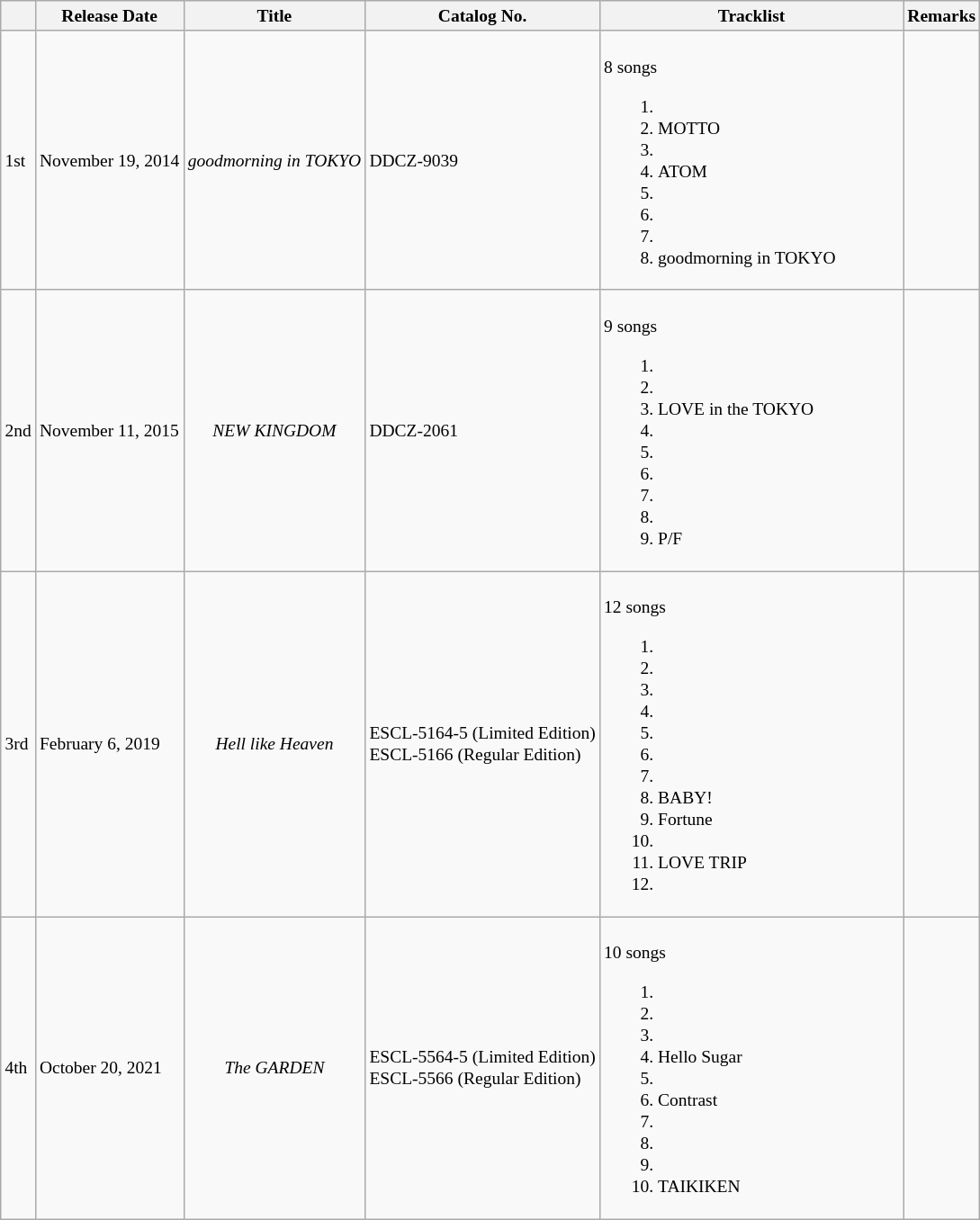<table class="wikitable" style=font-size:small>
<tr>
<th> </th>
<th>Release Date</th>
<th>Title</th>
<th>Catalog No.</th>
<th style="width:31%">Tracklist</th>
<th>Remarks</th>
</tr>
<tr>
<td>1st</td>
<td>November 19, 2014</td>
<td style="text-align:center;"><em>goodmorning in TOKYO</em></td>
<td>DDCZ-9039</td>
<td><br>8 songs<ol><li></li><li>MOTTO</li><li></li><li>ATOM</li><li></li><li></li><li></li><li>goodmorning in TOKYO</li></ol></td>
<td></td>
</tr>
<tr>
<td>2nd</td>
<td>November 11, 2015</td>
<td style="text-align:center;"><em>NEW KINGDOM</em></td>
<td>DDCZ-2061</td>
<td><br>9 songs<ol><li></li><li></li><li>LOVE in the TOKYO</li><li></li><li></li><li></li><li></li><li></li><li>P/F</li></ol></td>
<td></td>
</tr>
<tr>
<td>3rd</td>
<td>February 6, 2019</td>
<td style="text-align:center;"><em>Hell like Heaven</em></td>
<td>ESCL-5164-5 (Limited Edition)<br>ESCL-5166 (Regular Edition)</td>
<td><br>12 songs<ol><li></li><li></li><li></li><li></li><li></li><li></li><li></li><li>BABY!</li><li>Fortune</li><li></li><li>LOVE TRIP</li><li></li></ol></td>
<td></td>
</tr>
<tr>
<td>4th</td>
<td>October 20, 2021</td>
<td style="text-align:center;"><em>The GARDEN</em></td>
<td>ESCL-5564-5 (Limited Edition)<br>ESCL-5566 (Regular Edition)</td>
<td><br>10 songs<ol><li></li><li></li><li></li><li>Hello Sugar</li><li></li><li>Contrast</li><li></li><li></li><li></li><li>TAIKIKEN</li></ol></td>
<td></td>
</tr>
</table>
